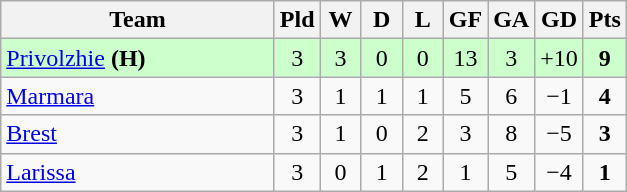<table class="wikitable" style="text-align:center;">
<tr>
<th width=175>Team</th>
<th width=20 abbr="Played">Pld</th>
<th width=20 abbr="Won">W</th>
<th width=20 abbr="Drawn">D</th>
<th width=20 abbr="Lost">L</th>
<th width=20 abbr="Goals for">GF</th>
<th width=20 abbr="Goals against">GA</th>
<th width=20 abbr="Goal difference">GD</th>
<th width=20 abbr="Points">Pts</th>
</tr>
<tr bgcolor=#ccffcc>
<td align=left> <a href='#'>Privolzhie</a> <strong>(H)</strong></td>
<td>3</td>
<td>3</td>
<td>0</td>
<td>0</td>
<td>13</td>
<td>3</td>
<td>+10</td>
<td><strong>9</strong></td>
</tr>
<tr>
<td align=left> <a href='#'>Marmara</a></td>
<td>3</td>
<td>1</td>
<td>1</td>
<td>1</td>
<td>5</td>
<td>6</td>
<td>−1</td>
<td><strong>4</strong></td>
</tr>
<tr>
<td align=left> <a href='#'>Brest</a></td>
<td>3</td>
<td>1</td>
<td>0</td>
<td>2</td>
<td>3</td>
<td>8</td>
<td>−5</td>
<td><strong>3</strong></td>
</tr>
<tr>
<td align=left> <a href='#'>Larissa</a></td>
<td>3</td>
<td>0</td>
<td>1</td>
<td>2</td>
<td>1</td>
<td>5</td>
<td>−4</td>
<td><strong>1</strong></td>
</tr>
</table>
